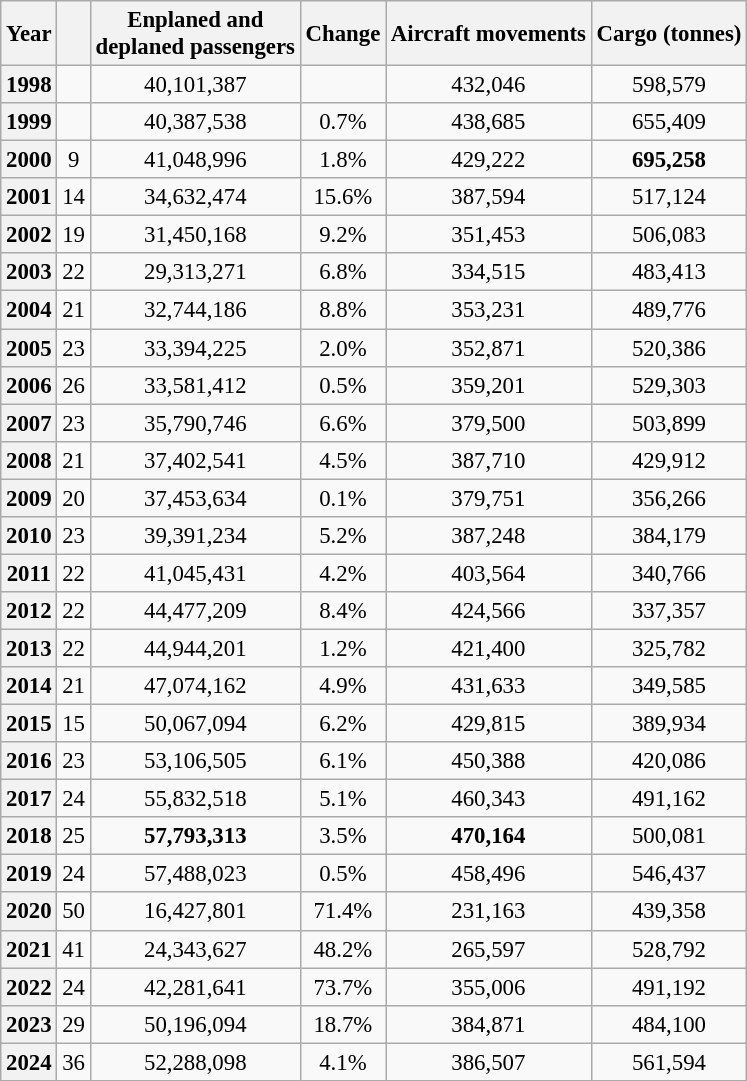<table class="wikitable" style="text-align: center; font-size: 95%">
<tr>
<th>Year</th>
<th></th>
<th>Enplaned and<br>deplaned passengers</th>
<th>Change</th>
<th>Aircraft movements</th>
<th>Cargo (tonnes)</th>
</tr>
<tr>
<th>1998</th>
<td></td>
<td>40,101,387</td>
<td></td>
<td>432,046</td>
<td>598,579</td>
</tr>
<tr>
<th>1999</th>
<td></td>
<td>40,387,538</td>
<td> 0.7%</td>
<td>438,685</td>
<td>655,409</td>
</tr>
<tr>
<th>2000</th>
<td>9</td>
<td>41,048,996</td>
<td> 1.8%</td>
<td>429,222</td>
<td><strong>695,258</strong></td>
</tr>
<tr>
<th>2001</th>
<td>14</td>
<td>34,632,474</td>
<td> 15.6%</td>
<td>387,594</td>
<td>517,124</td>
</tr>
<tr>
<th>2002</th>
<td>19</td>
<td>31,450,168</td>
<td> 9.2%</td>
<td>351,453</td>
<td>506,083</td>
</tr>
<tr>
<th>2003</th>
<td>22</td>
<td>29,313,271</td>
<td> 6.8%</td>
<td>334,515</td>
<td>483,413</td>
</tr>
<tr>
<th>2004</th>
<td>21</td>
<td>32,744,186</td>
<td> 8.8%</td>
<td>353,231</td>
<td>489,776</td>
</tr>
<tr>
<th>2005</th>
<td>23</td>
<td>33,394,225</td>
<td> 2.0%</td>
<td>352,871</td>
<td>520,386</td>
</tr>
<tr>
<th>2006</th>
<td>26</td>
<td>33,581,412</td>
<td> 0.5%</td>
<td>359,201</td>
<td>529,303</td>
</tr>
<tr>
<th>2007</th>
<td>23</td>
<td>35,790,746</td>
<td> 6.6%</td>
<td>379,500</td>
<td>503,899</td>
</tr>
<tr>
<th>2008</th>
<td>21</td>
<td>37,402,541</td>
<td> 4.5%</td>
<td>387,710</td>
<td>429,912</td>
</tr>
<tr>
<th>2009</th>
<td>20</td>
<td>37,453,634</td>
<td> 0.1%</td>
<td>379,751</td>
<td>356,266</td>
</tr>
<tr>
<th>2010</th>
<td>23</td>
<td>39,391,234</td>
<td> 5.2%</td>
<td>387,248</td>
<td>384,179</td>
</tr>
<tr>
<th>2011</th>
<td>22</td>
<td>41,045,431</td>
<td> 4.2%</td>
<td>403,564</td>
<td>340,766</td>
</tr>
<tr>
<th>2012</th>
<td>22</td>
<td>44,477,209</td>
<td> 8.4%</td>
<td>424,566</td>
<td>337,357</td>
</tr>
<tr>
<th>2013</th>
<td>22</td>
<td>44,944,201</td>
<td> 1.2%</td>
<td>421,400</td>
<td>325,782</td>
</tr>
<tr>
<th>2014</th>
<td>21</td>
<td>47,074,162</td>
<td> 4.9%</td>
<td>431,633</td>
<td>349,585</td>
</tr>
<tr>
<th>2015</th>
<td>15</td>
<td>50,067,094</td>
<td> 6.2%</td>
<td>429,815</td>
<td>389,934</td>
</tr>
<tr>
<th>2016</th>
<td>23</td>
<td>53,106,505</td>
<td> 6.1%</td>
<td>450,388</td>
<td>420,086</td>
</tr>
<tr>
<th>2017</th>
<td>24</td>
<td>55,832,518</td>
<td> 5.1%</td>
<td>460,343</td>
<td>491,162</td>
</tr>
<tr>
<th>2018</th>
<td>25</td>
<td><strong>57,793,313</strong></td>
<td> 3.5%</td>
<td><strong>470,164</strong></td>
<td>500,081</td>
</tr>
<tr>
<th>2019</th>
<td>24</td>
<td>57,488,023</td>
<td> 0.5%</td>
<td>458,496</td>
<td>546,437</td>
</tr>
<tr>
<th>2020</th>
<td>50</td>
<td>16,427,801</td>
<td> 71.4%</td>
<td>231,163</td>
<td>439,358</td>
</tr>
<tr>
<th>2021</th>
<td>41</td>
<td>24,343,627</td>
<td> 48.2%</td>
<td>265,597</td>
<td>528,792</td>
</tr>
<tr>
<th>2022</th>
<td>24</td>
<td>42,281,641</td>
<td> 73.7%</td>
<td>355,006</td>
<td>491,192</td>
</tr>
<tr>
<th>2023</th>
<td>29</td>
<td>50,196,094</td>
<td> 18.7%</td>
<td>384,871</td>
<td>484,100</td>
</tr>
<tr>
<th>2024</th>
<td>36</td>
<td>52,288,098</td>
<td> 4.1%</td>
<td>386,507</td>
<td>561,594</td>
</tr>
</table>
